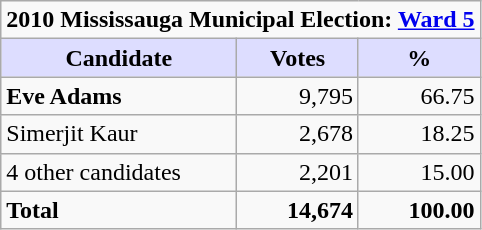<table class="wikitable sortable">
<tr>
<td colspan="3" style="text-align:center;"><strong>2010 Mississauga Municipal Election: <a href='#'>Ward 5</a></strong></td>
</tr>
<tr>
<th style="background:#ddf; width:150px;">Candidate</th>
<th style="background:#ddf;">Votes</th>
<th style="background:#ddf;">%</th>
</tr>
<tr>
<td><strong>Eve Adams</strong></td>
<td align=right>9,795</td>
<td align=right>66.75</td>
</tr>
<tr>
<td>Simerjit Kaur</td>
<td align=right>2,678</td>
<td align=right>18.25</td>
</tr>
<tr>
<td>4 other candidates</td>
<td align=right>2,201</td>
<td align=right>15.00</td>
</tr>
<tr>
<td><strong>Total</strong></td>
<td align=right><strong>14,674</strong></td>
<td align=right><strong>100.00</strong></td>
</tr>
</table>
